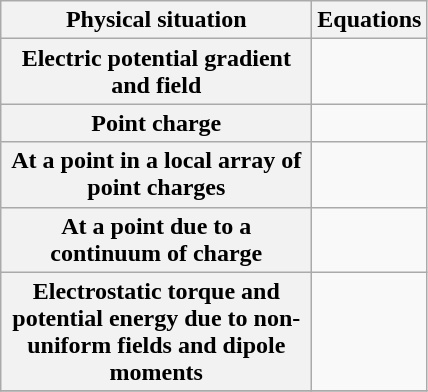<table class="wikitable">
<tr>
<th scope="col" width="200">Physical situation</th>
<th scope="col" width="10">Equations</th>
</tr>
<tr>
<th>Electric potential gradient and field</th>
<td><br></td>
</tr>
<tr>
<th>Point charge</th>
<td></td>
</tr>
<tr>
<th>At a point in a local array of point charges</th>
<td></td>
</tr>
<tr>
<th>At a point due to a continuum of charge</th>
<td></td>
</tr>
<tr>
<th>Electrostatic torque and potential energy due to non-uniform fields and dipole moments</th>
<td><br></td>
</tr>
<tr>
</tr>
</table>
